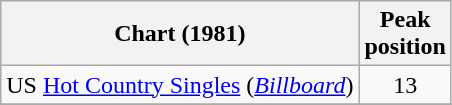<table class="wikitable">
<tr>
<th align="left">Chart (1981)</th>
<th align="center">Peak<br>position</th>
</tr>
<tr>
<td align="left">US <a href='#'>Hot Country Singles</a> (<em><a href='#'>Billboard</a></em>)</td>
<td align="center">13</td>
</tr>
<tr>
</tr>
</table>
